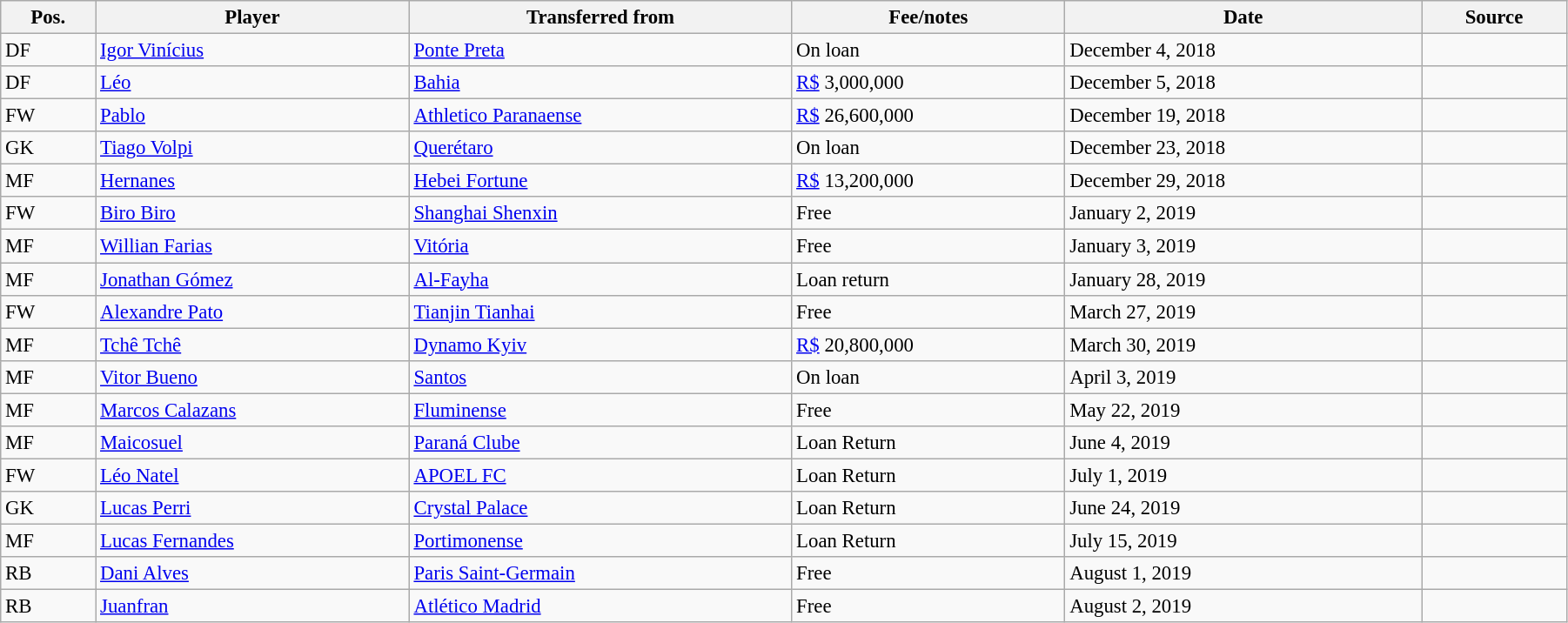<table class="wikitable sortable" style="width:95%; text-align:center; font-size:95%; text-align:left;">
<tr>
<th><strong>Pos.</strong></th>
<th><strong>Player</strong></th>
<th><strong>Transferred from</strong></th>
<th><strong>Fee/notes</strong></th>
<th><strong>Date</strong></th>
<th><strong>Source</strong></th>
</tr>
<tr>
<td>DF</td>
<td> <a href='#'>Igor Vinícius</a></td>
<td> <a href='#'>Ponte Preta</a></td>
<td>On loan</td>
<td>December 4, 2018</td>
<td align=center></td>
</tr>
<tr>
<td>DF</td>
<td> <a href='#'>Léo</a></td>
<td> <a href='#'>Bahia</a></td>
<td><a href='#'>R$</a> 3,000,000</td>
<td>December 5, 2018</td>
<td align=center></td>
</tr>
<tr>
<td>FW</td>
<td> <a href='#'>Pablo</a></td>
<td> <a href='#'>Athletico Paranaense</a></td>
<td><a href='#'>R$</a> 26,600,000</td>
<td>December 19, 2018</td>
<td align=center></td>
</tr>
<tr>
<td>GK</td>
<td> <a href='#'>Tiago Volpi</a></td>
<td> <a href='#'>Querétaro</a></td>
<td>On loan</td>
<td>December 23, 2018</td>
<td align=center></td>
</tr>
<tr>
<td>MF</td>
<td> <a href='#'>Hernanes</a></td>
<td> <a href='#'>Hebei Fortune</a></td>
<td><a href='#'>R$</a> 13,200,000</td>
<td>December 29, 2018</td>
<td align=center></td>
</tr>
<tr>
<td>FW</td>
<td> <a href='#'>Biro Biro</a></td>
<td> <a href='#'>Shanghai Shenxin</a></td>
<td>Free</td>
<td>January 2, 2019</td>
<td align=center></td>
</tr>
<tr>
<td>MF</td>
<td> <a href='#'>Willian Farias</a></td>
<td> <a href='#'>Vitória</a></td>
<td>Free</td>
<td>January 3, 2019</td>
<td align=center></td>
</tr>
<tr>
<td>MF</td>
<td> <a href='#'>Jonathan Gómez</a></td>
<td> <a href='#'>Al-Fayha</a></td>
<td>Loan return</td>
<td>January 28, 2019</td>
<td align=center></td>
</tr>
<tr>
<td>FW</td>
<td> <a href='#'>Alexandre Pato</a></td>
<td> <a href='#'>Tianjin Tianhai</a></td>
<td>Free</td>
<td>March 27, 2019</td>
<td align=center></td>
</tr>
<tr>
<td>MF</td>
<td> <a href='#'>Tchê Tchê</a></td>
<td> <a href='#'>Dynamo Kyiv</a></td>
<td><a href='#'>R$</a> 20,800,000</td>
<td>March 30, 2019</td>
<td align=center></td>
</tr>
<tr>
<td>MF</td>
<td> <a href='#'>Vitor Bueno</a></td>
<td> <a href='#'>Santos</a></td>
<td>On loan</td>
<td>April 3, 2019</td>
<td align=center></td>
</tr>
<tr>
<td>MF</td>
<td> <a href='#'>Marcos Calazans</a></td>
<td> <a href='#'>Fluminense</a></td>
<td>Free</td>
<td>May 22, 2019</td>
<td align=center></td>
</tr>
<tr>
<td>MF</td>
<td> <a href='#'>Maicosuel</a></td>
<td> <a href='#'>Paraná Clube</a></td>
<td>Loan Return</td>
<td>June 4, 2019</td>
<td align=center></td>
</tr>
<tr>
<td>FW</td>
<td> <a href='#'>Léo Natel</a></td>
<td> <a href='#'>APOEL FC</a></td>
<td>Loan Return</td>
<td>July 1, 2019</td>
<td align=center></td>
</tr>
<tr>
<td>GK</td>
<td> <a href='#'>Lucas Perri</a></td>
<td> <a href='#'>Crystal Palace</a></td>
<td>Loan Return</td>
<td>June 24, 2019</td>
<td align=center></td>
</tr>
<tr>
<td>MF</td>
<td> <a href='#'>Lucas Fernandes</a></td>
<td> <a href='#'>Portimonense</a></td>
<td>Loan Return</td>
<td>July 15, 2019</td>
<td align=center></td>
</tr>
<tr>
<td>RB</td>
<td> <a href='#'>Dani Alves</a></td>
<td> <a href='#'>Paris Saint-Germain</a></td>
<td>Free</td>
<td>August 1, 2019</td>
<td align=center></td>
</tr>
<tr>
<td>RB</td>
<td> <a href='#'>Juanfran</a></td>
<td> <a href='#'>Atlético Madrid</a></td>
<td>Free</td>
<td>August 2, 2019</td>
</tr>
</table>
